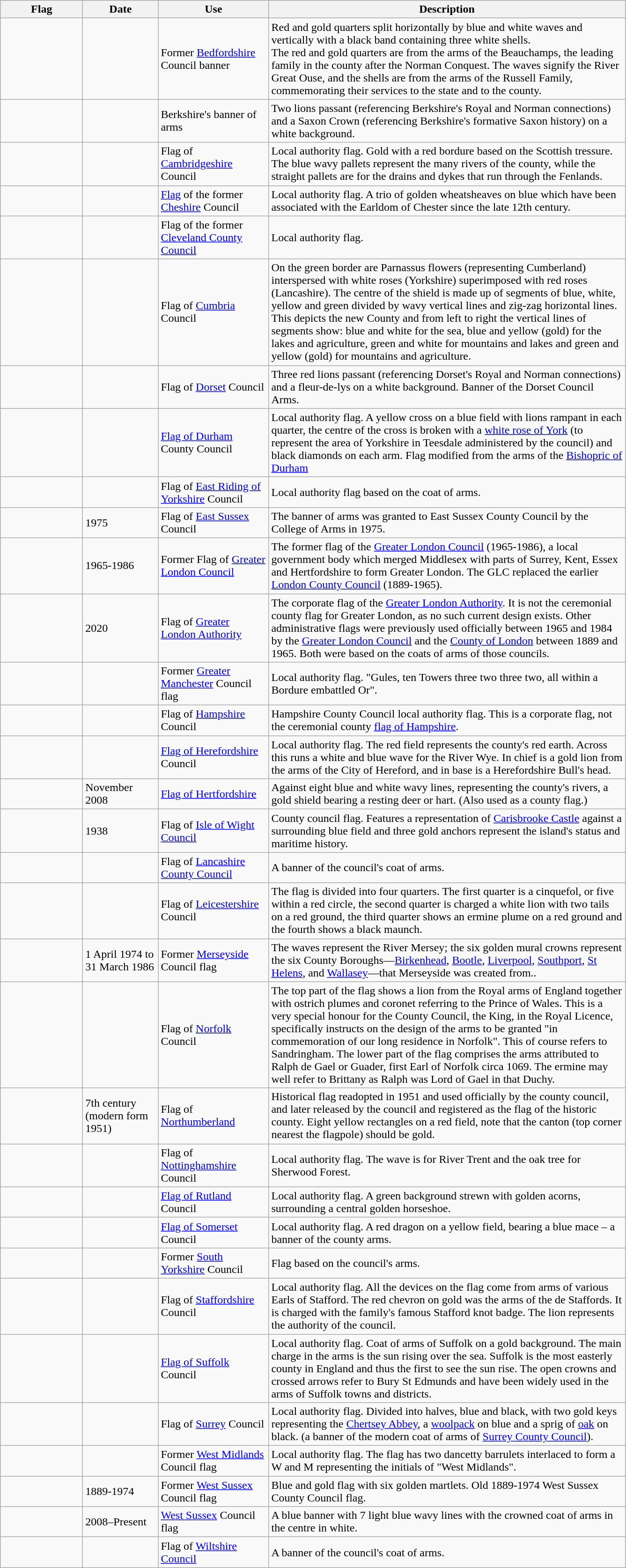<table class="wikitable">
<tr style="background:#efefef;">
<th style="width:110px;">Flag</th>
<th style="width:100px;">Date</th>
<th style="width:150px;">Use</th>
<th style="width:500px;">Description</th>
</tr>
<tr>
<td></td>
<td></td>
<td>Former <a href='#'>Bedfordshire</a> Council banner</td>
<td>Red and gold quarters split horizontally by blue and white waves and vertically with a black band containing three white shells.<br>The red and gold quarters are from the arms of the Beauchamps, the leading family in the county after the Norman Conquest. The waves signify the River Great Ouse, and the shells are from the arms of the Russell Family, commemorating their services to the state and to the county.</td>
</tr>
<tr>
<td></td>
<td></td>
<td>Berkshire's banner of arms</td>
<td>Two lions passant (referencing Berkshire's Royal and Norman connections) and a Saxon Crown (referencing Berkshire's formative Saxon history) on a white background.</td>
</tr>
<tr>
<td></td>
<td></td>
<td>Flag of <a href='#'>Cambridgeshire</a> Council</td>
<td>Local authority flag. Gold with a red bordure based on the Scottish tressure. The blue wavy pallets represent the many rivers of the county, while the straight pallets are for the drains and dykes that run through the Fenlands.</td>
</tr>
<tr>
<td></td>
<td></td>
<td><a href='#'>Flag</a> of the former <a href='#'>Cheshire</a> Council</td>
<td>Local authority flag. A trio of golden wheatsheaves on blue which have been associated with the Earldom of Chester since the late 12th century.</td>
</tr>
<tr>
<td></td>
<td></td>
<td>Flag of the former <a href='#'>Cleveland County Council</a></td>
<td>Local authority flag.</td>
</tr>
<tr>
<td></td>
<td></td>
<td>Flag of <a href='#'>Cumbria</a> Council</td>
<td>On the green border are Parnassus flowers (representing Cumberland) interspersed with white roses (Yorkshire) superimposed with red roses (Lancashire). The centre of the shield is made up of segments of blue, white, yellow and green divided by wavy vertical lines and zig-zag horizontal lines. This depicts the new County and from left to right the vertical lines of segments show: blue and white for the sea, blue and yellow (gold) for the lakes and agriculture, green and white for mountains and lakes and green and yellow (gold) for mountains and agriculture.</td>
</tr>
<tr>
<td></td>
<td></td>
<td>Flag of <a href='#'>Dorset</a> Council</td>
<td>Three red lions passant (referencing Dorset's Royal and Norman connections) and a fleur-de-lys on a white background. Banner of the Dorset Council Arms.</td>
</tr>
<tr>
<td></td>
<td></td>
<td><a href='#'>Flag of Durham</a> County Council</td>
<td>Local authority flag. A yellow cross on a blue field with lions rampant in each quarter, the centre of the cross is broken with a <a href='#'>white rose of York</a> (to represent the area of Yorkshire in Teesdale administered by the council) and black diamonds on each arm. Flag modified from the arms of the <a href='#'>Bishopric of Durham</a></td>
</tr>
<tr>
<td></td>
<td></td>
<td>Flag of <a href='#'>East Riding of Yorkshire</a> Council</td>
<td>Local authority flag based on the coat of arms.</td>
</tr>
<tr>
<td></td>
<td>1975</td>
<td>Flag of <a href='#'>East Sussex</a> Council</td>
<td>The banner of arms was granted to East Sussex County Council by the College of Arms in 1975.</td>
</tr>
<tr>
<td></td>
<td>1965-1986</td>
<td>Former Flag of <a href='#'>Greater London Council</a></td>
<td>The former flag of the <a href='#'>Greater London Council</a> (1965-1986), a local government body which merged Middlesex with parts of Surrey, Kent, Essex and Hertfordshire to form Greater London. The GLC replaced the earlier <a href='#'>London County Council</a> (1889-1965).</td>
</tr>
<tr>
<td></td>
<td>2020</td>
<td>Flag of <a href='#'>Greater London Authority</a></td>
<td>The corporate flag of the <a href='#'>Greater London Authority</a>. It is not the ceremonial county flag for Greater London, as no such current design exists.  Other administrative flags were previously used officially between 1965 and 1984 by the <a href='#'>Greater London Council</a> and the <a href='#'>County of London</a> between 1889 and 1965. Both were based on the coats of arms of those councils.</td>
</tr>
<tr>
<td></td>
<td></td>
<td>Former <a href='#'>Greater Manchester</a> Council flag</td>
<td>Local authority flag. "Gules, ten Towers three two three two, all within a Bordure embattled Or".</td>
</tr>
<tr>
<td></td>
<td></td>
<td>Flag of <a href='#'>Hampshire</a> Council</td>
<td>Hampshire County Council local authority flag. This is a corporate flag, not the ceremonial county <a href='#'>flag of Hampshire</a>.</td>
</tr>
<tr>
<td></td>
<td></td>
<td><a href='#'>Flag of Herefordshire</a> Council</td>
<td>Local authority flag. The red field represents the county's red earth. Across this runs a white and blue wave for the River Wye. In chief is a gold lion from the arms of the City of Hereford, and in base is a Herefordshire Bull's head.</td>
</tr>
<tr>
<td></td>
<td>November 2008</td>
<td><a href='#'>Flag of Hertfordshire</a></td>
<td>Against eight blue and white wavy lines, representing the county's rivers, a gold shield bearing a resting deer or hart. (Also used as a county flag.)</td>
</tr>
<tr>
<td></td>
<td>1938</td>
<td>Flag of <a href='#'>Isle of Wight Council</a></td>
<td>County council flag. Features a representation of <a href='#'>Carisbrooke Castle</a> against a surrounding blue field and three gold anchors represent the island's status and maritime history.</td>
</tr>
<tr>
<td></td>
<td></td>
<td>Flag of <a href='#'>Lancashire County Council</a></td>
<td>A banner of the council's coat of arms.</td>
</tr>
<tr>
<td></td>
<td></td>
<td>Flag of <a href='#'>Leicestershire</a> Council <br></td>
<td>The flag is divided into four quarters. The first quarter is a cinquefol, or five within a red circle, the second quarter is charged a white lion with two tails on a red ground, the third quarter shows an ermine plume on a red ground and the fourth shows a black maunch.</td>
</tr>
<tr>
<td></td>
<td>1 April 1974 to 31 March 1986</td>
<td>Former <a href='#'>Merseyside</a> Council flag</td>
<td>The waves represent the River Mersey; the six golden mural crowns represent the six County Boroughs—<a href='#'>Birkenhead</a>, <a href='#'>Bootle</a>, <a href='#'>Liverpool</a>, <a href='#'>Southport</a>, <a href='#'>St Helens</a>, and <a href='#'>Wallasey</a>—that Merseyside was created from..</td>
</tr>
<tr>
<td></td>
<td></td>
<td>Flag of <a href='#'>Norfolk</a> Council</td>
<td>The top part of the flag shows a lion from the Royal arms of England together with ostrich plumes and coronet referring to the Prince of Wales. This is a very special honour for the County Council, the King, in the Royal Licence, specifically instructs on the design of the arms to be granted "in commemoration of our long residence in Norfolk". This of course refers to Sandringham. The lower part of the flag comprises the arms attributed to Ralph de Gael or Guader, first Earl of Norfolk circa 1069. The ermine may well refer to Brittany as Ralph was Lord of Gael in that Duchy.</td>
</tr>
<tr>
<td></td>
<td>7th century (modern form 1951)</td>
<td>Flag of <a href='#'>Northumberland</a></td>
<td>Historical flag readopted in 1951 and used officially by the county council, and later released by the council and registered as the flag of the historic county. Eight yellow rectangles on a red field, note that the canton (top corner nearest the flagpole) should be gold.</td>
</tr>
<tr>
<td></td>
<td></td>
<td>Flag of <a href='#'>Nottinghamshire</a> Council</td>
<td>Local authority flag. The wave is for River Trent and the oak tree for Sherwood Forest.</td>
</tr>
<tr>
<td></td>
<td></td>
<td><a href='#'>Flag of Rutland</a> Council</td>
<td>Local authority flag. A green background strewn with golden acorns, surrounding a central golden horseshoe.</td>
</tr>
<tr>
<td></td>
<td></td>
<td><a href='#'>Flag of Somerset</a> Council</td>
<td>Local authority flag. A red dragon on a yellow field, bearing a blue mace – a banner of the county arms.</td>
</tr>
<tr>
<td></td>
<td></td>
<td>Former <a href='#'>South Yorkshire</a> Council</td>
<td>Flag based on the council's arms.</td>
</tr>
<tr>
<td></td>
<td></td>
<td>Flag of <a href='#'>Staffordshire</a> Council</td>
<td>Local authority flag. All the devices on the flag come from arms of various Earls of Stafford. The red chevron on gold was the arms of the de Staffords. It is charged with the family's famous Stafford knot badge. The lion represents the authority of the council.</td>
</tr>
<tr>
<td></td>
<td></td>
<td><a href='#'>Flag of Suffolk</a> Council</td>
<td>Local authority flag. Coat of arms of Suffolk on a gold background. The main charge in the arms is the sun rising over the sea. Suffolk is the most easterly county in England and thus the first to see the sun rise. The open crowns and crossed arrows refer to Bury St Edmunds and have been widely used in the arms of Suffolk towns and districts.</td>
</tr>
<tr>
<td></td>
<td></td>
<td>Flag of <a href='#'>Surrey</a> Council</td>
<td>Local authority flag. Divided into halves, blue and black, with two gold keys representing the <a href='#'>Chertsey Abbey</a>, a <a href='#'>woolpack</a> on blue and a sprig of <a href='#'>oak</a> on black. (a banner of the modern coat of arms of <a href='#'>Surrey County Council</a>).</td>
</tr>
<tr>
<td></td>
<td></td>
<td>Former <a href='#'>West Midlands</a> Council flag</td>
<td>Local authority flag. The flag has two dancetty barrulets interlaced to form a W and M representing the initials of "West Midlands".</td>
</tr>
<tr>
<td></td>
<td>1889-1974</td>
<td>Former <a href='#'>West Sussex</a> Council flag</td>
<td>Blue and gold flag with six golden martlets. Old 1889-1974 West Sussex County Council flag.</td>
</tr>
<tr>
<td></td>
<td>2008–Present</td>
<td><a href='#'>West Sussex</a> Council flag</td>
<td>A blue banner with 7 light blue wavy lines with the crowned coat of arms in the centre in white.</td>
</tr>
<tr>
<td></td>
<td></td>
<td>Flag of <a href='#'>Wiltshire Council</a></td>
<td>A banner of the council's coat of arms.</td>
</tr>
</table>
